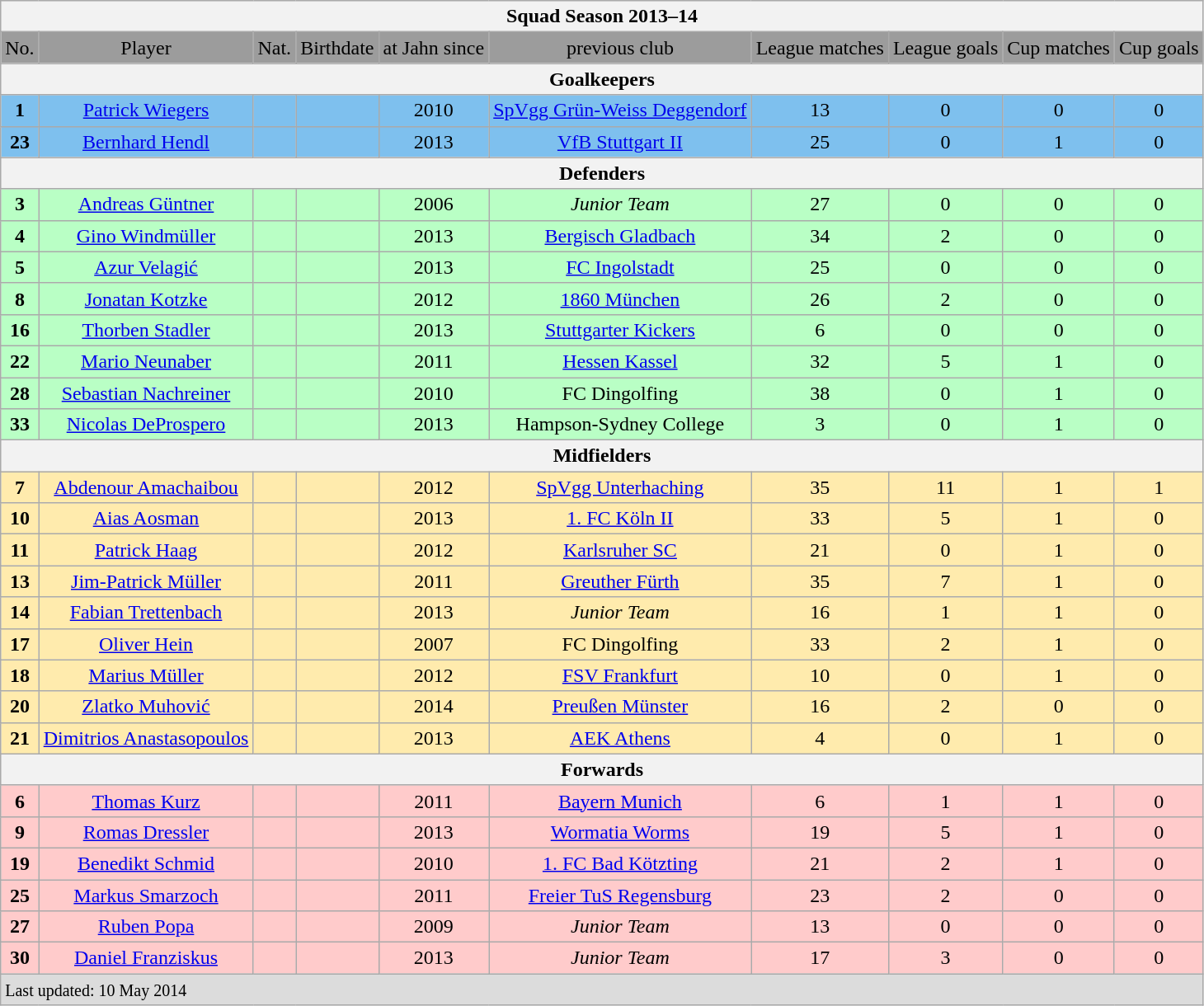<table class="wikitable">
<tr style="text-align:center; background:#dcdcdc;">
<th colspan=12>Squad Season 2013–14</th>
</tr>
<tr style="text-align:center; background:#9c9c9c;">
<td>No.</td>
<td>Player</td>
<td>Nat.</td>
<td>Birthdate</td>
<td>at Jahn since</td>
<td>previous club</td>
<td>League matches</td>
<td>League goals</td>
<td>Cup matches</td>
<td>Cup goals</td>
</tr>
<tr style="text-align:center; background:#dcdcdc;">
<th colspan=12>Goalkeepers</th>
</tr>
<tr style="text-align:center; background:#7ec0ee;">
<td><strong>1</strong></td>
<td><a href='#'>Patrick Wiegers</a></td>
<td></td>
<td></td>
<td>2010</td>
<td><a href='#'>SpVgg Grün-Weiss Deggendorf</a></td>
<td>13</td>
<td>0</td>
<td>0</td>
<td>0</td>
</tr>
<tr style="text-align:center; background:#7ec0ee;">
<td><strong>23</strong></td>
<td><a href='#'>Bernhard Hendl</a></td>
<td></td>
<td></td>
<td>2013</td>
<td><a href='#'>VfB Stuttgart II</a></td>
<td>25</td>
<td>0</td>
<td>1</td>
<td>0</td>
</tr>
<tr style="text-align:center; background:#dcdcdc;">
<th colspan=12>Defenders</th>
</tr>
<tr style="text-align:center; background:#b9ffc5;">
<td><strong>3</strong></td>
<td><a href='#'>Andreas Güntner</a></td>
<td></td>
<td></td>
<td>2006</td>
<td><em>Junior Team</em></td>
<td>27</td>
<td>0</td>
<td>0</td>
<td>0</td>
</tr>
<tr style="text-align:center; background:#b9ffc5;">
<td><strong>4</strong></td>
<td><a href='#'>Gino Windmüller</a></td>
<td></td>
<td></td>
<td>2013</td>
<td><a href='#'>Bergisch Gladbach</a></td>
<td>34</td>
<td>2</td>
<td>0</td>
<td>0</td>
</tr>
<tr style="text-align:center; background:#b9ffc5;">
<td><strong>5</strong></td>
<td><a href='#'>Azur Velagić</a></td>
<td></td>
<td></td>
<td>2013</td>
<td><a href='#'>FC Ingolstadt</a></td>
<td>25</td>
<td>0</td>
<td>0</td>
<td>0</td>
</tr>
<tr style="text-align:center; background:#b9ffc5;">
<td><strong>8</strong></td>
<td><a href='#'>Jonatan Kotzke</a></td>
<td></td>
<td></td>
<td>2012</td>
<td><a href='#'>1860 München</a></td>
<td>26</td>
<td>2</td>
<td>0</td>
<td>0</td>
</tr>
<tr style="text-align:center; background:#b9ffc5;">
<td><strong>16</strong></td>
<td><a href='#'>Thorben Stadler</a></td>
<td></td>
<td></td>
<td>2013</td>
<td><a href='#'>Stuttgarter Kickers</a></td>
<td>6</td>
<td>0</td>
<td>0</td>
<td>0</td>
</tr>
<tr style="text-align:center; background:#b9ffc5;">
<td><strong>22</strong></td>
<td><a href='#'>Mario Neunaber</a></td>
<td></td>
<td></td>
<td>2011</td>
<td><a href='#'>Hessen Kassel</a></td>
<td>32</td>
<td>5</td>
<td>1</td>
<td>0</td>
</tr>
<tr style="text-align:center; background:#b9ffc5;">
<td><strong>28</strong></td>
<td><a href='#'>Sebastian Nachreiner</a></td>
<td></td>
<td></td>
<td>2010</td>
<td>FC Dingolfing</td>
<td>38</td>
<td>0</td>
<td>1</td>
<td>0</td>
</tr>
<tr style="text-align:center; background:#b9ffc5;">
<td><strong>33</strong></td>
<td><a href='#'>Nicolas DeProspero</a></td>
<td></td>
<td></td>
<td>2013</td>
<td>Hampson-Sydney College</td>
<td>3</td>
<td>0</td>
<td>1</td>
<td>0</td>
</tr>
<tr style="text-align:center; background:#dcdcdc;">
<th colspan=12>Midfielders</th>
</tr>
<tr style="text-align:center; background:#ffebad;">
<td><strong>7</strong></td>
<td><a href='#'>Abdenour Amachaibou</a></td>
<td></td>
<td></td>
<td>2012</td>
<td><a href='#'>SpVgg Unterhaching</a></td>
<td>35</td>
<td>11</td>
<td>1</td>
<td>1</td>
</tr>
<tr style="text-align:center; background:#ffebad;">
<td><strong>10</strong></td>
<td><a href='#'>Aias Aosman</a></td>
<td></td>
<td></td>
<td>2013</td>
<td><a href='#'>1. FC Köln II</a></td>
<td>33</td>
<td>5</td>
<td>1</td>
<td>0</td>
</tr>
<tr style="text-align:center; background:#ffebad;">
<td><strong>11</strong></td>
<td><a href='#'>Patrick Haag</a></td>
<td></td>
<td></td>
<td>2012</td>
<td><a href='#'>Karlsruher SC</a></td>
<td>21</td>
<td>0</td>
<td>1</td>
<td>0</td>
</tr>
<tr style="text-align:center; background:#ffebad;">
<td><strong>13</strong></td>
<td><a href='#'>Jim-Patrick Müller</a></td>
<td></td>
<td></td>
<td>2011</td>
<td><a href='#'>Greuther Fürth</a></td>
<td>35</td>
<td>7</td>
<td>1</td>
<td>0</td>
</tr>
<tr style="text-align:center; background:#ffebad;">
<td><strong>14</strong></td>
<td><a href='#'>Fabian Trettenbach</a></td>
<td></td>
<td></td>
<td>2013</td>
<td><em>Junior Team</em></td>
<td>16</td>
<td>1</td>
<td>1</td>
<td>0</td>
</tr>
<tr style="text-align:center; background:#ffebad;">
<td><strong>17</strong></td>
<td><a href='#'>Oliver Hein</a></td>
<td></td>
<td></td>
<td>2007</td>
<td>FC Dingolfing</td>
<td>33</td>
<td>2</td>
<td>1</td>
<td>0</td>
</tr>
<tr style="text-align:center; background:#ffebad;">
<td><strong>18</strong></td>
<td><a href='#'>Marius Müller</a></td>
<td></td>
<td></td>
<td>2012</td>
<td><a href='#'>FSV Frankfurt</a></td>
<td>10</td>
<td>0</td>
<td>1</td>
<td>0</td>
</tr>
<tr style="text-align:center; background:#ffebad;">
<td><strong>20</strong></td>
<td><a href='#'>Zlatko Muhović</a></td>
<td></td>
<td></td>
<td>2014</td>
<td><a href='#'>Preußen Münster</a></td>
<td>16</td>
<td>2</td>
<td>0</td>
<td>0</td>
</tr>
<tr style="text-align:center; background:#ffebad;">
<td><strong>21</strong></td>
<td><a href='#'>Dimitrios Anastasopoulos</a></td>
<td></td>
<td></td>
<td>2013</td>
<td><a href='#'>AEK Athens</a></td>
<td>4</td>
<td>0</td>
<td>1</td>
<td>0</td>
</tr>
<tr style="text-align:center; background:#dcdcdc;">
<th colspan=12>Forwards</th>
</tr>
<tr style="text-align:center; background:#ffcbcb;">
<td><strong>6</strong></td>
<td><a href='#'>Thomas Kurz</a></td>
<td></td>
<td></td>
<td>2011</td>
<td><a href='#'>Bayern Munich</a></td>
<td>6</td>
<td>1</td>
<td>1</td>
<td>0</td>
</tr>
<tr style="text-align:center; background:#ffcbcb;">
<td><strong>9</strong></td>
<td><a href='#'>Romas Dressler</a></td>
<td></td>
<td></td>
<td>2013</td>
<td><a href='#'>Wormatia Worms</a></td>
<td>19</td>
<td>5</td>
<td>1</td>
<td>0</td>
</tr>
<tr style="text-align:center; background:#ffcbcb;">
<td><strong>19</strong></td>
<td><a href='#'>Benedikt Schmid</a></td>
<td></td>
<td></td>
<td>2010</td>
<td><a href='#'>1. FC Bad Kötzting</a></td>
<td>21</td>
<td>2</td>
<td>1</td>
<td>0</td>
</tr>
<tr style="text-align:center; background:#ffcbcb;">
<td><strong>25</strong></td>
<td><a href='#'>Markus Smarzoch</a></td>
<td></td>
<td></td>
<td>2011</td>
<td><a href='#'>Freier TuS Regensburg</a></td>
<td>23</td>
<td>2</td>
<td>0</td>
<td>0</td>
</tr>
<tr style="text-align:center; background:#ffcbcb;">
<td><strong>27</strong></td>
<td><a href='#'>Ruben Popa</a></td>
<td></td>
<td></td>
<td>2009</td>
<td><em>Junior Team</em></td>
<td>13</td>
<td>0</td>
<td>0</td>
<td>0</td>
</tr>
<tr style="text-align:center; background:#ffcbcb;">
<td><strong>30</strong></td>
<td><a href='#'>Daniel Franziskus</a></td>
<td></td>
<td></td>
<td>2013</td>
<td><em>Junior Team</em></td>
<td>17</td>
<td>3</td>
<td>0</td>
<td>0</td>
</tr>
<tr style="text-align:left; background:#dcdcdc;">
<td colspan=12><small>Last updated: 10 May 2014</small></td>
</tr>
</table>
